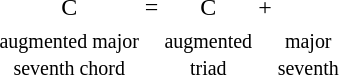<table style="text-align: center;">
<tr>
<td>C</td>
<td>=</td>
<td>C</td>
<td>+</td>
<td></td>
</tr>
<tr>
<td><small>augmented major<br>seventh chord</small></td>
<td></td>
<td><small>augmented<br>triad</small></td>
<td></td>
<td><small>major<br>seventh</small></td>
</tr>
</table>
